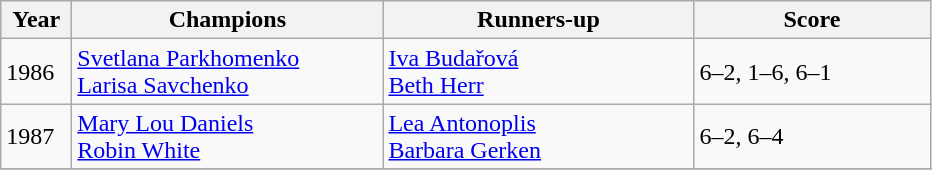<table class="wikitable">
<tr>
<th style="width:40px">Year</th>
<th style="width:200px">Champions</th>
<th style="width:200px">Runners-up</th>
<th style="width:150px" class="unsortable">Score</th>
</tr>
<tr>
<td>1986</td>
<td> <a href='#'>Svetlana Parkhomenko</a> <br>  <a href='#'>Larisa Savchenko</a></td>
<td> <a href='#'>Iva Budařová</a> <br>   <a href='#'>Beth Herr</a></td>
<td>6–2, 1–6, 6–1</td>
</tr>
<tr>
<td>1987</td>
<td> <a href='#'>Mary Lou Daniels</a> <br>  <a href='#'>Robin White</a></td>
<td> <a href='#'>Lea Antonoplis</a> <br>  <a href='#'>Barbara Gerken</a></td>
<td>6–2, 6–4</td>
</tr>
<tr>
</tr>
</table>
